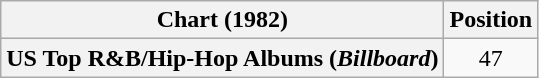<table class="wikitable plainrowheaders" style="text-align:center">
<tr>
<th scope="col">Chart (1982)</th>
<th scope="col">Position</th>
</tr>
<tr>
<th scope="row">US Top R&B/Hip-Hop Albums (<em>Billboard</em>)</th>
<td>47</td>
</tr>
</table>
